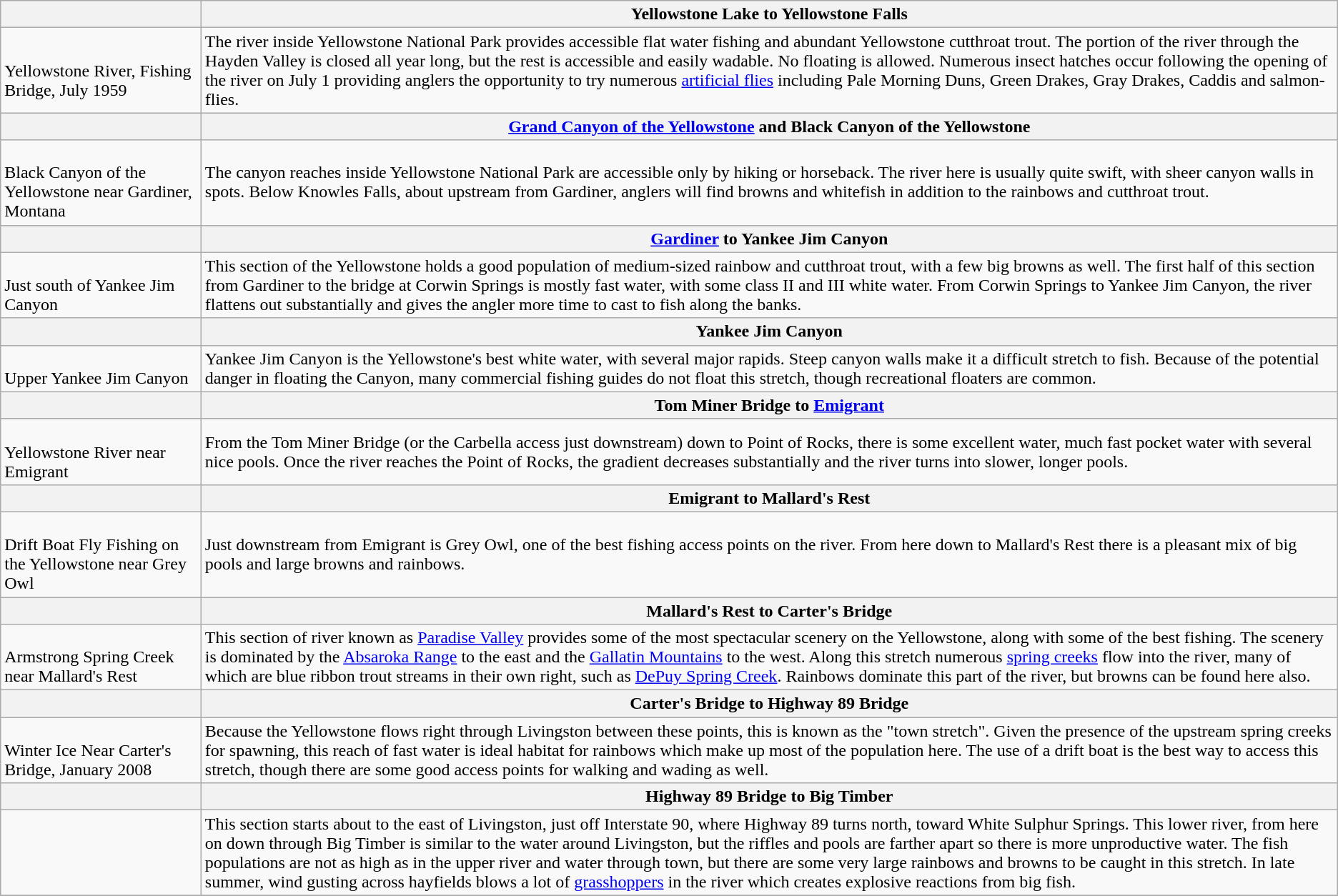<table class="wikitable">
<tr>
<th align="center" width=15%></th>
<th align="center">Yellowstone Lake to Yellowstone Falls</th>
</tr>
<tr>
<td><br>Yellowstone River, Fishing Bridge, July 1959</td>
<td>The river inside Yellowstone National Park provides accessible flat water fishing and abundant Yellowstone cutthroat trout. The portion of the river through the Hayden Valley is closed all year long, but the rest is accessible and easily wadable. No floating is allowed. Numerous insect hatches occur following the opening of the river on July 1 providing anglers the opportunity to try numerous <a href='#'>artificial flies</a> including Pale Morning Duns, Green Drakes, Gray Drakes, Caddis and salmon-flies.</td>
</tr>
<tr>
<th width=15%></th>
<th align="center"><a href='#'>Grand Canyon of the Yellowstone</a> and Black Canyon of the Yellowstone</th>
</tr>
<tr>
<td><br>Black Canyon of the Yellowstone near Gardiner, Montana</td>
<td>The canyon reaches inside Yellowstone National Park are accessible only by hiking or horseback. The river here is usually quite swift, with sheer canyon walls in spots. Below Knowles Falls, about  upstream from Gardiner, anglers will find browns and whitefish in addition to the rainbows and cutthroat trout.</td>
</tr>
<tr>
<th width=15%></th>
<th align="center"><a href='#'>Gardiner</a> to Yankee Jim Canyon</th>
</tr>
<tr>
<td><br>Just south of Yankee Jim Canyon</td>
<td>This section of the Yellowstone holds a good population of medium-sized rainbow and cutthroat trout, with a few big browns as well. The first half of this section from Gardiner to the bridge at Corwin Springs is mostly fast water, with some class II and III white water. From Corwin Springs to Yankee Jim Canyon, the river flattens out substantially and gives the angler more time to cast to fish along the banks.</td>
</tr>
<tr>
<th width=15%></th>
<th align="center">Yankee Jim Canyon</th>
</tr>
<tr>
<td><br>Upper Yankee Jim Canyon</td>
<td>Yankee Jim Canyon is the Yellowstone's best white water, with several major rapids. Steep canyon walls make it a difficult stretch to fish. Because of the potential danger in floating the Canyon, many commercial fishing guides do not float this stretch, though recreational floaters are common.</td>
</tr>
<tr>
<th width=15%></th>
<th align="center">Tom Miner Bridge to <a href='#'>Emigrant</a></th>
</tr>
<tr>
<td><br>Yellowstone River near Emigrant</td>
<td>From the Tom Miner Bridge (or the Carbella access just downstream) down to Point of Rocks, there is some excellent water, much fast pocket water with several nice pools. Once the river reaches the Point of Rocks, the gradient decreases substantially and the river turns into slower, longer pools.</td>
</tr>
<tr>
<th width=15%></th>
<th align="center">Emigrant to Mallard's Rest</th>
</tr>
<tr>
<td><br>Drift Boat Fly Fishing on the Yellowstone near Grey Owl</td>
<td>Just downstream from Emigrant is Grey Owl, one of the best fishing access points on the river. From here down to Mallard's Rest there is a pleasant mix of big pools and large browns and rainbows.</td>
</tr>
<tr>
<th width=15%></th>
<th align="center">Mallard's Rest to Carter's Bridge</th>
</tr>
<tr>
<td><br>Armstrong Spring Creek near Mallard's Rest</td>
<td>This section of river known as <a href='#'>Paradise Valley</a> provides some of the most spectacular scenery on the Yellowstone, along with some of the best fishing. The scenery is dominated by the <a href='#'>Absaroka Range</a> to the east and the <a href='#'>Gallatin Mountains</a> to the west. Along this stretch numerous <a href='#'>spring creeks</a> flow into the river, many of which are blue ribbon trout streams in their own right, such as <a href='#'>DePuy Spring Creek</a>. Rainbows dominate this part of the river, but browns can be found here also.</td>
</tr>
<tr>
<th width=15%></th>
<th align="center">Carter's Bridge to Highway 89 Bridge</th>
</tr>
<tr>
<td><br>Winter Ice Near Carter's Bridge, January 2008</td>
<td>Because the Yellowstone flows right through Livingston between these points, this is known as the "town stretch". Given the presence of the upstream spring creeks for spawning, this reach of fast water is ideal habitat for rainbows which make up most of the population here. The use of a drift boat is the best way to access this stretch, though there are some good access points for walking and wading as well.</td>
</tr>
<tr>
<th width=15%></th>
<th align="center">Highway 89 Bridge to Big Timber</th>
</tr>
<tr>
<td></td>
<td>This section starts about  to the east of Livingston, just off Interstate 90, where Highway 89 turns north, toward White Sulphur Springs. This lower river, from here on down through Big Timber is similar to the water around Livingston, but the riffles and pools are farther apart so there is more unproductive water. The fish populations are not as high as in the upper river and water through town, but there are some very large rainbows and browns to be caught in this stretch. In late summer, wind gusting across hayfields blows a lot of <a href='#'>grasshoppers</a> in the river which creates explosive reactions from big fish.</td>
</tr>
<tr>
</tr>
</table>
